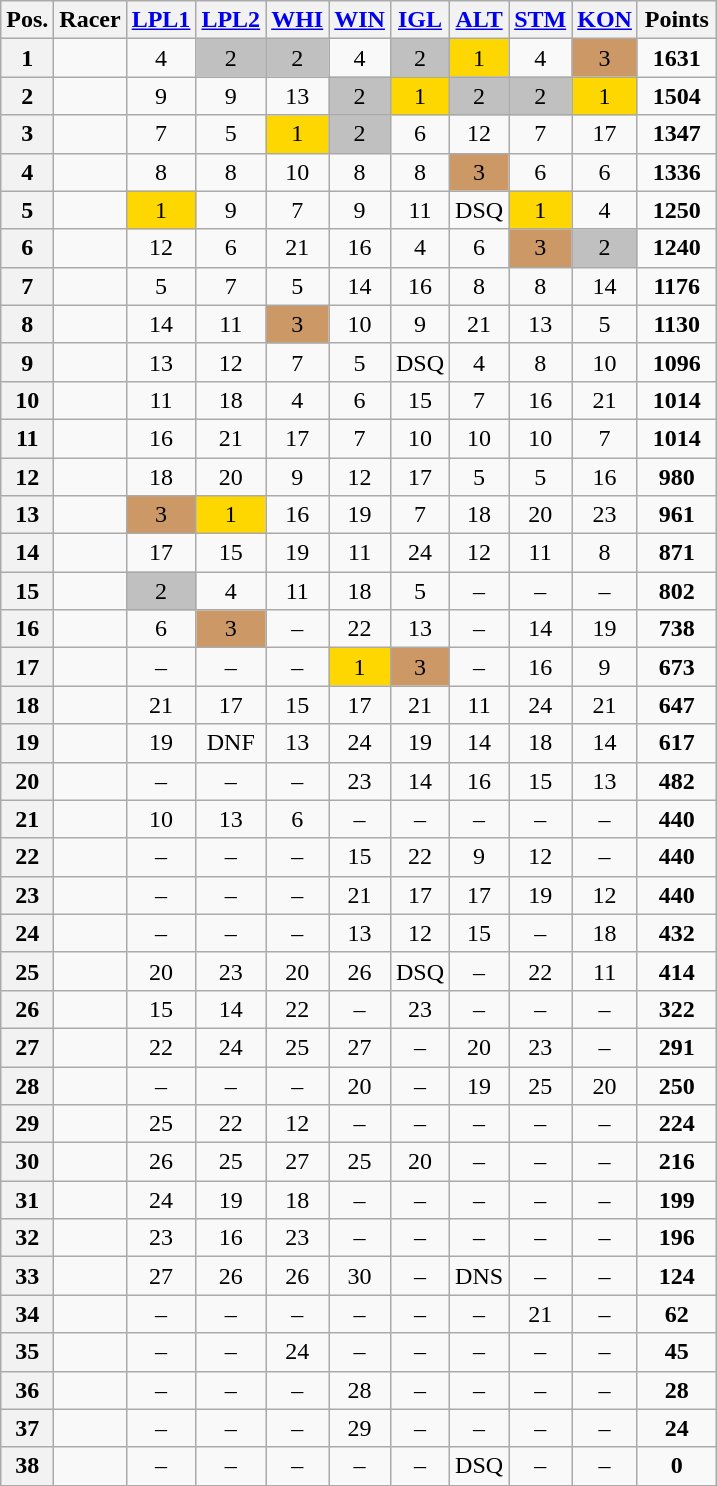<table class="wikitable sortable plainrowheaders" style="text-align:center;">
<tr>
<th scope="col">Pos.</th>
<th scope="col">Racer</th>
<th scope="col"> <a href='#'>LPL1</a></th>
<th scope="col"> <a href='#'>LPL2</a></th>
<th scope="col"> <a href='#'>WHI</a></th>
<th scope="col"> <a href='#'>WIN</a></th>
<th scope="col"> <a href='#'>IGL</a></th>
<th scope="col"> <a href='#'>ALT</a></th>
<th scope="col"> <a href='#'>STM</a></th>
<th scope="col"> <a href='#'>KON</a></th>
<th style="width:45px;">Points</th>
</tr>
<tr>
<th style="text-align:center;">1</th>
<td align="left"></td>
<td>4</td>
<td style="background:silver;">2</td>
<td style="background:silver;">2</td>
<td>4</td>
<td style="background:silver;">2</td>
<td style="background:gold;">1</td>
<td>4</td>
<td style="background:#c96;">3</td>
<td><strong>1631</strong></td>
</tr>
<tr>
<th style="text-align:center;">2</th>
<td align="left"></td>
<td>9</td>
<td>9</td>
<td>13</td>
<td style="background:silver;">2</td>
<td style="background:gold;">1</td>
<td style="background:silver;">2</td>
<td style="background:silver;">2</td>
<td style="background:gold;">1</td>
<td><strong>1504</strong></td>
</tr>
<tr>
<th style="text-align:center;">3</th>
<td align="left"></td>
<td>7</td>
<td>5</td>
<td style="background:gold;">1</td>
<td style="background:silver;">2</td>
<td>6</td>
<td>12</td>
<td>7</td>
<td>17</td>
<td><strong>1347</strong></td>
</tr>
<tr>
<th style="text-align:center;">4</th>
<td align="left"></td>
<td>8</td>
<td>8</td>
<td>10</td>
<td>8</td>
<td>8</td>
<td style="background:#c96;">3</td>
<td>6</td>
<td>6</td>
<td><strong>1336</strong></td>
</tr>
<tr>
<th style="text-align:center;">5</th>
<td align="left"></td>
<td style="background:gold;">1</td>
<td>9</td>
<td>7</td>
<td>9</td>
<td>11</td>
<td>DSQ</td>
<td style="background:gold;">1</td>
<td>4</td>
<td><strong>1250</strong></td>
</tr>
<tr>
<th style="text-align:center;">6</th>
<td align="left"></td>
<td>12</td>
<td>6</td>
<td>21</td>
<td>16</td>
<td>4</td>
<td>6</td>
<td style="background:#c96;">3</td>
<td style="background:silver;">2</td>
<td><strong>1240</strong></td>
</tr>
<tr>
<th style="text-align:center;">7</th>
<td align="left"></td>
<td>5</td>
<td>7</td>
<td>5</td>
<td>14</td>
<td>16</td>
<td>8</td>
<td>8</td>
<td>14</td>
<td><strong>1176</strong></td>
</tr>
<tr>
<th style="text-align:center;">8</th>
<td align="left"></td>
<td>14</td>
<td>11</td>
<td style="background:#c96;">3</td>
<td>10</td>
<td>9</td>
<td>21</td>
<td>13</td>
<td>5</td>
<td><strong>1130</strong></td>
</tr>
<tr>
<th style="text-align:center;">9</th>
<td align="left"></td>
<td>13</td>
<td>12</td>
<td>7</td>
<td>5</td>
<td tyle="background:#c96;">DSQ</td>
<td>4</td>
<td>8</td>
<td>10</td>
<td><strong>1096</strong></td>
</tr>
<tr>
<th style="text-align:center;">10</th>
<td align="left"></td>
<td>11</td>
<td>18</td>
<td>4</td>
<td>6</td>
<td>15</td>
<td>7</td>
<td>16</td>
<td>21</td>
<td><strong>1014</strong></td>
</tr>
<tr>
<th style="text-align:center;">11</th>
<td align="left"></td>
<td>16</td>
<td>21</td>
<td>17</td>
<td>7</td>
<td>10</td>
<td>10</td>
<td>10</td>
<td>7</td>
<td><strong>1014</strong></td>
</tr>
<tr>
<th style="text-align:center;">12</th>
<td align="left"></td>
<td>18</td>
<td>20</td>
<td>9</td>
<td>12</td>
<td>17</td>
<td>5</td>
<td>5</td>
<td>16</td>
<td><strong>980</strong></td>
</tr>
<tr>
<th style="text-align:center;">13</th>
<td align="left"></td>
<td style="background:#c96;">3</td>
<td style="background:gold;">1</td>
<td>16</td>
<td>19</td>
<td>7</td>
<td>18</td>
<td>20</td>
<td>23</td>
<td><strong>961</strong></td>
</tr>
<tr>
<th style="text-align:center;">14</th>
<td align="left"></td>
<td>17</td>
<td>15</td>
<td>19</td>
<td>11</td>
<td>24</td>
<td>12</td>
<td>11</td>
<td>8</td>
<td><strong>871</strong></td>
</tr>
<tr>
<th style="text-align:center;">15</th>
<td align="left"></td>
<td style="background:silver;">2</td>
<td>4</td>
<td>11</td>
<td>18</td>
<td>5</td>
<td>–</td>
<td>–</td>
<td>–</td>
<td><strong>802</strong></td>
</tr>
<tr>
<th style="text-align:center;">16</th>
<td align="left"></td>
<td>6</td>
<td style="background:#c96;">3</td>
<td>–</td>
<td>22</td>
<td>13</td>
<td>–</td>
<td>14</td>
<td>19</td>
<td><strong>738</strong></td>
</tr>
<tr>
<th style="text-align:center;">17</th>
<td align="left"></td>
<td>–</td>
<td>–</td>
<td>–</td>
<td style="background:gold;">1</td>
<td style="background:#c96;">3</td>
<td>–</td>
<td>16</td>
<td>9</td>
<td><strong>673</strong></td>
</tr>
<tr>
<th style="text-align:center;">18</th>
<td align="left"></td>
<td>21</td>
<td>17</td>
<td>15</td>
<td>17</td>
<td>21</td>
<td>11</td>
<td>24</td>
<td>21</td>
<td><strong>647</strong></td>
</tr>
<tr>
<th style="text-align:center;">19</th>
<td align="left"></td>
<td>19</td>
<td>DNF</td>
<td>13</td>
<td>24</td>
<td>19</td>
<td>14</td>
<td>18</td>
<td>14</td>
<td><strong>617</strong></td>
</tr>
<tr>
<th style="text-align:center;">20</th>
<td align="left"></td>
<td>–</td>
<td>–</td>
<td>–</td>
<td>23</td>
<td>14</td>
<td>16</td>
<td>15</td>
<td>13</td>
<td><strong>482</strong></td>
</tr>
<tr>
<th style="text-align:center;">21</th>
<td align="left"></td>
<td>10</td>
<td>13</td>
<td>6</td>
<td>–</td>
<td>–</td>
<td>–</td>
<td>–</td>
<td>–</td>
<td><strong>440</strong></td>
</tr>
<tr>
<th style="text-align:center;">22</th>
<td align="left"></td>
<td>–</td>
<td>–</td>
<td>–</td>
<td>15</td>
<td>22</td>
<td>9</td>
<td>12</td>
<td>–</td>
<td><strong>440</strong></td>
</tr>
<tr>
<th style="text-align:center;">23</th>
<td align="left"></td>
<td>–</td>
<td>–</td>
<td>–</td>
<td>21</td>
<td>17</td>
<td>17</td>
<td>19</td>
<td>12</td>
<td><strong>440</strong></td>
</tr>
<tr>
<th style="text-align:center;">24</th>
<td align="left"></td>
<td>–</td>
<td>–</td>
<td>–</td>
<td>13</td>
<td>12</td>
<td>15</td>
<td>–</td>
<td>18</td>
<td><strong>432</strong></td>
</tr>
<tr>
<th style="text-align:center;">25</th>
<td align="left"></td>
<td>20</td>
<td>23</td>
<td>20</td>
<td>26</td>
<td>DSQ</td>
<td>–</td>
<td>22</td>
<td>11</td>
<td><strong>414</strong></td>
</tr>
<tr>
<th style="text-align:center;">26</th>
<td align="left"></td>
<td>15</td>
<td>14</td>
<td>22</td>
<td>–</td>
<td>23</td>
<td>–</td>
<td>–</td>
<td>–</td>
<td><strong>322</strong></td>
</tr>
<tr>
<th style="text-align:center;">27</th>
<td align="left"></td>
<td>22</td>
<td>24</td>
<td>25</td>
<td>27</td>
<td>–</td>
<td>20</td>
<td>23</td>
<td>–</td>
<td><strong>291</strong></td>
</tr>
<tr>
<th style="text-align:center;">28</th>
<td align="left"></td>
<td>–</td>
<td>–</td>
<td>–</td>
<td>20</td>
<td>–</td>
<td>19</td>
<td>25</td>
<td>20</td>
<td><strong>250</strong></td>
</tr>
<tr>
<th style="text-align:center;">29</th>
<td align="left"></td>
<td>25</td>
<td>22</td>
<td>12</td>
<td>–</td>
<td>–</td>
<td>–</td>
<td>–</td>
<td>–</td>
<td><strong>224</strong></td>
</tr>
<tr>
<th style="text-align:center;">30</th>
<td align="left"></td>
<td>26</td>
<td>25</td>
<td>27</td>
<td>25</td>
<td>20</td>
<td>–</td>
<td>–</td>
<td>–</td>
<td><strong>216</strong></td>
</tr>
<tr>
<th style="text-align:center;">31</th>
<td align="left"></td>
<td>24</td>
<td>19</td>
<td>18</td>
<td>–</td>
<td>–</td>
<td>–</td>
<td>–</td>
<td>–</td>
<td><strong>199</strong></td>
</tr>
<tr>
<th style="text-align:center;">32</th>
<td align="left"></td>
<td>23</td>
<td>16</td>
<td>23</td>
<td>–</td>
<td>–</td>
<td>–</td>
<td>–</td>
<td>–</td>
<td><strong>196</strong></td>
</tr>
<tr>
<th style="text-align:center;">33</th>
<td align="left"></td>
<td>27</td>
<td>26</td>
<td>26</td>
<td>30</td>
<td>–</td>
<td>DNS</td>
<td>–</td>
<td>–</td>
<td><strong>124</strong></td>
</tr>
<tr>
<th style="text-align:center;">34</th>
<td align="left"></td>
<td>–</td>
<td>–</td>
<td>–</td>
<td>–</td>
<td>–</td>
<td>–</td>
<td>21</td>
<td>–</td>
<td><strong>62</strong></td>
</tr>
<tr>
<th style="text-align:center;">35</th>
<td align="left"></td>
<td>–</td>
<td>–</td>
<td>24</td>
<td>–</td>
<td>–</td>
<td>–</td>
<td>–</td>
<td>–</td>
<td><strong>45</strong></td>
</tr>
<tr>
<th style="text-align:center;">36</th>
<td align="left"></td>
<td>–</td>
<td>–</td>
<td>–</td>
<td>28</td>
<td>–</td>
<td>–</td>
<td>–</td>
<td>–</td>
<td><strong>28</strong></td>
</tr>
<tr>
<th style="text-align:center;">37</th>
<td align="left"></td>
<td>–</td>
<td>–</td>
<td>–</td>
<td>29</td>
<td>–</td>
<td>–</td>
<td>–</td>
<td>–</td>
<td><strong>24</strong></td>
</tr>
<tr>
<th style="text-align:center;">38</th>
<td align="left"></td>
<td>–</td>
<td>–</td>
<td>–</td>
<td>–</td>
<td>–</td>
<td>DSQ</td>
<td>–</td>
<td>–</td>
<td><strong>0</strong></td>
</tr>
</table>
